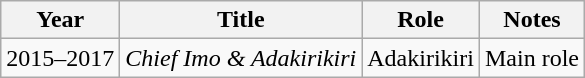<table class="wikitable">
<tr>
<th>Year</th>
<th>Title</th>
<th>Role</th>
<th class="unsortable">Notes</th>
</tr>
<tr>
<td>2015–2017</td>
<td><em>Chief Imo & Adakirikiri</em></td>
<td>Adakirikiri</td>
<td>Main role</td>
</tr>
</table>
